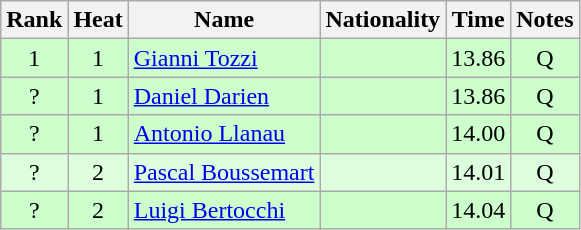<table class="wikitable sortable" style="text-align:center">
<tr>
<th>Rank</th>
<th>Heat</th>
<th>Name</th>
<th>Nationality</th>
<th>Time</th>
<th>Notes</th>
</tr>
<tr bgcolor=ccffcc>
<td>1</td>
<td>1</td>
<td align=left><a href='#'>Gianni Tozzi</a></td>
<td align=left></td>
<td>13.86</td>
<td>Q</td>
</tr>
<tr bgcolor=ccffcc>
<td>?</td>
<td>1</td>
<td align=left><a href='#'>Daniel Darien</a></td>
<td align=left></td>
<td>13.86</td>
<td>Q</td>
</tr>
<tr bgcolor=ccffcc>
<td>?</td>
<td>1</td>
<td align=left><a href='#'>Antonio Llanau</a></td>
<td align=left></td>
<td>14.00</td>
<td>Q</td>
</tr>
<tr bgcolor=ddffdd>
<td>?</td>
<td>2</td>
<td align=left><a href='#'>Pascal Boussemart</a></td>
<td align=left></td>
<td>14.01</td>
<td>Q</td>
</tr>
<tr bgcolor=ccffcc>
<td>?</td>
<td>2</td>
<td align=left><a href='#'>Luigi Bertocchi</a></td>
<td align=left></td>
<td>14.04</td>
<td>Q</td>
</tr>
</table>
